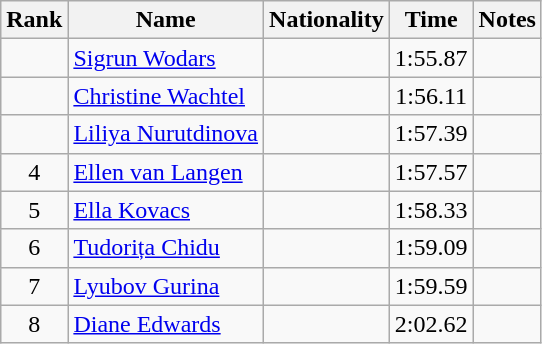<table class="wikitable sortable" style="text-align:center">
<tr>
<th>Rank</th>
<th>Name</th>
<th>Nationality</th>
<th>Time</th>
<th>Notes</th>
</tr>
<tr>
<td></td>
<td align=left><a href='#'>Sigrun Wodars</a></td>
<td align=left></td>
<td>1:55.87</td>
<td></td>
</tr>
<tr>
<td></td>
<td align=left><a href='#'>Christine Wachtel</a></td>
<td align=left></td>
<td>1:56.11</td>
<td></td>
</tr>
<tr>
<td></td>
<td align=left><a href='#'>Liliya Nurutdinova</a></td>
<td align=left></td>
<td>1:57.39</td>
<td></td>
</tr>
<tr>
<td>4</td>
<td align=left><a href='#'>Ellen van Langen</a></td>
<td align=left></td>
<td>1:57.57</td>
<td></td>
</tr>
<tr>
<td>5</td>
<td align=left><a href='#'>Ella Kovacs</a></td>
<td align=left></td>
<td>1:58.33</td>
<td></td>
</tr>
<tr>
<td>6</td>
<td align=left><a href='#'>Tudorița Chidu</a></td>
<td align=left></td>
<td>1:59.09</td>
<td></td>
</tr>
<tr>
<td>7</td>
<td align=left><a href='#'>Lyubov Gurina</a></td>
<td align=left></td>
<td>1:59.59</td>
<td></td>
</tr>
<tr>
<td>8</td>
<td align=left><a href='#'>Diane Edwards</a></td>
<td align=left></td>
<td>2:02.62</td>
<td></td>
</tr>
</table>
